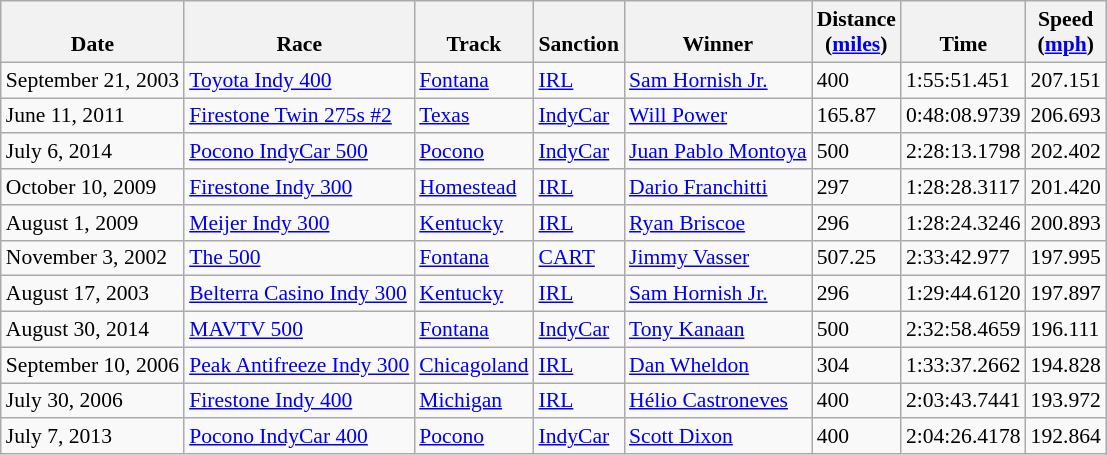<table class="wikitable" style="font-size:90%;">
<tr>
<th valign="bottom" class="unsortable">Date<br></th>
<th valign="bottom" class="unsortable">Race<br></th>
<th valign="bottom" class="unsortable">Track<br></th>
<th valign="bottom" class="unsortable">Sanction<br></th>
<th valign="bottom" class="unsortable">Winner<br></th>
<th valign="bottom">Distance<br>(<a href='#'>miles</a>)</th>
<th valign="bottom">Time<br></th>
<th valign="bottom">Speed<br>(<a href='#'>mph</a>)<br></th>
</tr>
<tr>
<td>September 21, 2003</td>
<td><a href='#'>Toyota Indy 400</a></td>
<td><a href='#'>Fontana</a></td>
<td><a href='#'>IRL</a></td>
<td> <a href='#'>Sam Hornish Jr.</a></td>
<td>400</td>
<td>1:55:51.451</td>
<td>207.151</td>
</tr>
<tr>
<td>June 11, 2011</td>
<td><a href='#'>Firestone Twin 275s #2</a></td>
<td><a href='#'>Texas</a></td>
<td><a href='#'>IndyCar</a></td>
<td> <a href='#'>Will Power</a></td>
<td>165.87</td>
<td>0:48:08.9739</td>
<td>206.693</td>
</tr>
<tr>
<td>July 6, 2014</td>
<td><a href='#'>Pocono IndyCar 500</a></td>
<td><a href='#'>Pocono</a></td>
<td><a href='#'>IndyCar</a></td>
<td> <a href='#'>Juan Pablo Montoya</a></td>
<td>500</td>
<td>2:28:13.1798</td>
<td>202.402</td>
</tr>
<tr>
<td>October 10, 2009</td>
<td><a href='#'>Firestone Indy 300</a></td>
<td><a href='#'>Homestead</a></td>
<td><a href='#'>IRL</a></td>
<td> <a href='#'>Dario Franchitti</a></td>
<td>297</td>
<td>1:28:28.3117</td>
<td>201.420</td>
</tr>
<tr>
<td>August 1, 2009</td>
<td><a href='#'>Meijer Indy 300</a></td>
<td><a href='#'>Kentucky</a></td>
<td><a href='#'>IRL</a></td>
<td> <a href='#'>Ryan Briscoe</a></td>
<td>296</td>
<td>1:28:24.3246</td>
<td>200.893</td>
</tr>
<tr>
<td>November 3, 2002</td>
<td><a href='#'>The 500</a></td>
<td><a href='#'>Fontana</a></td>
<td><a href='#'>CART</a></td>
<td> <a href='#'>Jimmy Vasser</a></td>
<td>507.25</td>
<td>2:33:42.977</td>
<td>197.995</td>
</tr>
<tr>
<td>August 17, 2003</td>
<td><a href='#'>Belterra Casino Indy 300</a></td>
<td><a href='#'>Kentucky</a></td>
<td><a href='#'>IRL</a></td>
<td> <a href='#'>Sam Hornish Jr.</a></td>
<td>296</td>
<td>1:29:44.6120</td>
<td>197.897</td>
</tr>
<tr>
<td>August 30, 2014</td>
<td><a href='#'>MAVTV 500</a></td>
<td><a href='#'>Fontana</a></td>
<td><a href='#'>IndyCar</a></td>
<td> <a href='#'>Tony Kanaan</a></td>
<td>500</td>
<td>2:32:58.4659</td>
<td>196.111</td>
</tr>
<tr>
<td>September 10, 2006</td>
<td><a href='#'>Peak Antifreeze Indy 300</a></td>
<td><a href='#'>Chicagoland</a></td>
<td><a href='#'>IRL</a></td>
<td> <a href='#'>Dan Wheldon</a></td>
<td>304</td>
<td>1:33:37.2662</td>
<td>194.828</td>
</tr>
<tr>
<td>July 30, 2006</td>
<td><a href='#'>Firestone Indy 400</a></td>
<td><a href='#'>Michigan</a></td>
<td><a href='#'>IRL</a></td>
<td> <a href='#'>Hélio Castroneves</a></td>
<td>400</td>
<td>2:03:43.7441</td>
<td>193.972</td>
</tr>
<tr>
<td>July 7, 2013</td>
<td><a href='#'>Pocono IndyCar 400</a></td>
<td><a href='#'>Pocono</a></td>
<td><a href='#'>IndyCar</a></td>
<td> <a href='#'>Scott Dixon</a></td>
<td>400</td>
<td>2:04:26.4178</td>
<td>192.864</td>
</tr>
</table>
